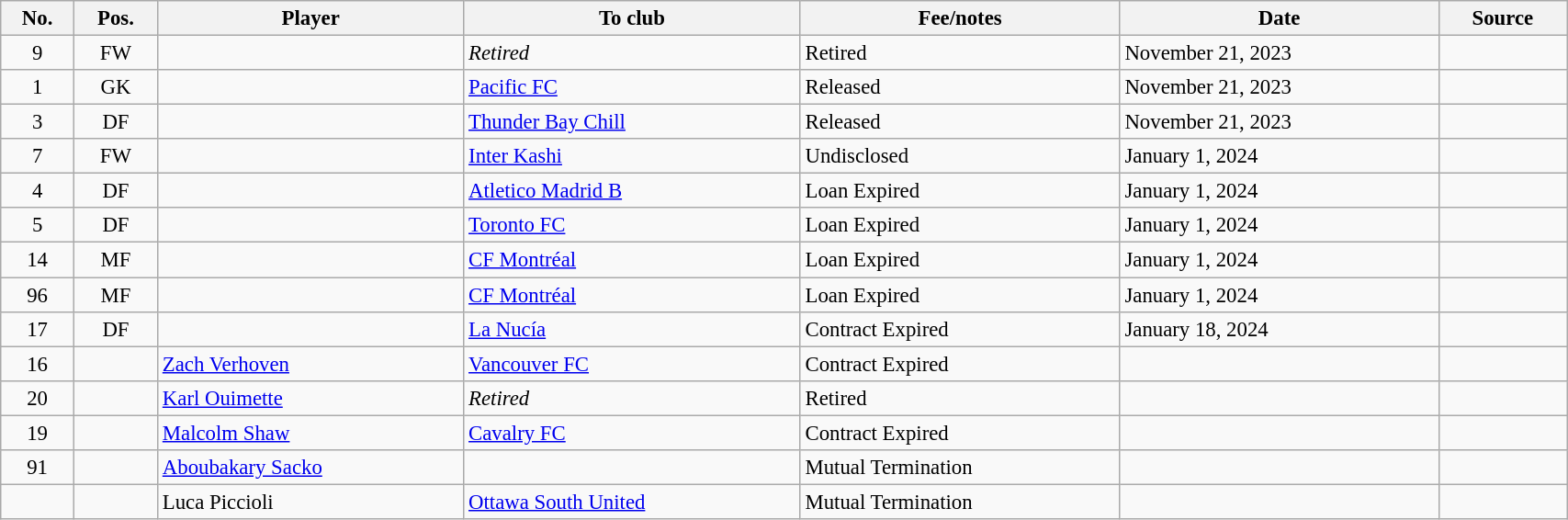<table class="wikitable sortable" style="width:90%; text-align:center; font-size:95%; text-align:left;">
<tr>
<th>No.</th>
<th>Pos.</th>
<th>Player</th>
<th>To club</th>
<th>Fee/notes</th>
<th>Date</th>
<th>Source</th>
</tr>
<tr>
<td align=center>9</td>
<td align=center>FW</td>
<td></td>
<td><em>Retired</em></td>
<td>Retired</td>
<td>November 21, 2023</td>
<td></td>
</tr>
<tr>
<td align=center>1</td>
<td align=center>GK</td>
<td></td>
<td> <a href='#'>Pacific FC</a></td>
<td>Released</td>
<td>November 21, 2023</td>
<td></td>
</tr>
<tr>
<td align=center>3</td>
<td align=center>DF</td>
<td></td>
<td> <a href='#'>Thunder Bay Chill</a></td>
<td>Released</td>
<td>November 21, 2023</td>
<td></td>
</tr>
<tr>
<td align=center>7</td>
<td align=center>FW</td>
<td></td>
<td> <a href='#'>Inter Kashi</a></td>
<td>Undisclosed</td>
<td>January 1, 2024</td>
<td></td>
</tr>
<tr>
<td align=center>4</td>
<td align=center>DF</td>
<td></td>
<td> <a href='#'>Atletico Madrid B</a></td>
<td>Loan Expired</td>
<td>January 1, 2024</td>
<td></td>
</tr>
<tr>
<td align=center>5</td>
<td align=center>DF</td>
<td></td>
<td> <a href='#'>Toronto FC</a></td>
<td>Loan Expired</td>
<td>January 1, 2024</td>
<td></td>
</tr>
<tr>
<td align=center>14</td>
<td align=center>MF</td>
<td></td>
<td> <a href='#'>CF Montréal</a></td>
<td>Loan Expired</td>
<td>January 1, 2024</td>
<td></td>
</tr>
<tr>
<td align=center>96</td>
<td align=center>MF</td>
<td></td>
<td> <a href='#'>CF Montréal</a></td>
<td>Loan Expired</td>
<td>January 1, 2024</td>
<td></td>
</tr>
<tr>
<td align=center>17</td>
<td align=center>DF</td>
<td></td>
<td> <a href='#'>La Nucía</a></td>
<td>Contract Expired</td>
<td>January 18, 2024</td>
<td></td>
</tr>
<tr>
<td align=center>16</td>
<td align=center></td>
<td align=Verhoven, Zach> <a href='#'>Zach Verhoven</a></td>
<td> <a href='#'>Vancouver FC</a></td>
<td>Contract Expired</td>
<td></td>
<td></td>
</tr>
<tr>
<td align=center>20</td>
<td align=center></td>
<td align=Ouimette, Karl> <a href='#'>Karl Ouimette</a></td>
<td><em>Retired</em></td>
<td>Retired</td>
<td></td>
<td></td>
</tr>
<tr>
<td align=center>19</td>
<td align=center></td>
<td align=Shaw, Malcolm> <a href='#'>Malcolm Shaw</a></td>
<td> <a href='#'>Cavalry FC</a></td>
<td>Contract Expired</td>
<td></td>
<td></td>
</tr>
<tr>
<td align=center>91</td>
<td align=center></td>
<td align=Shaw, Malcolm> <a href='#'>Aboubakary Sacko</a></td>
<td></td>
<td>Mutual Termination</td>
<td></td>
<td></td>
</tr>
<tr>
<td align=center></td>
<td align=center></td>
<td align=Shaw, Malcolm> Luca Piccioli</td>
<td> <a href='#'>Ottawa South United</a></td>
<td>Mutual Termination</td>
<td></td>
<td></td>
</tr>
</table>
